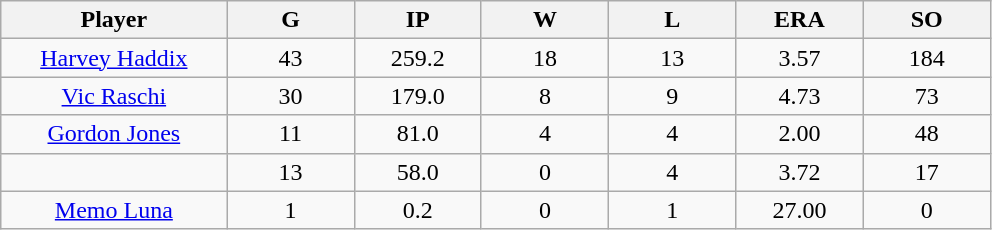<table class="wikitable sortable">
<tr>
<th bgcolor="#DDDDFF" width="16%">Player</th>
<th bgcolor="#DDDDFF" width="9%">G</th>
<th bgcolor="#DDDDFF" width="9%">IP</th>
<th bgcolor="#DDDDFF" width="9%">W</th>
<th bgcolor="#DDDDFF" width="9%">L</th>
<th bgcolor="#DDDDFF" width="9%">ERA</th>
<th bgcolor="#DDDDFF" width="9%">SO</th>
</tr>
<tr align="center">
<td><a href='#'>Harvey Haddix</a></td>
<td>43</td>
<td>259.2</td>
<td>18</td>
<td>13</td>
<td>3.57</td>
<td>184</td>
</tr>
<tr align=center>
<td><a href='#'>Vic Raschi</a></td>
<td>30</td>
<td>179.0</td>
<td>8</td>
<td>9</td>
<td>4.73</td>
<td>73</td>
</tr>
<tr align=center>
<td><a href='#'>Gordon Jones</a></td>
<td>11</td>
<td>81.0</td>
<td>4</td>
<td>4</td>
<td>2.00</td>
<td>48</td>
</tr>
<tr align=center>
<td></td>
<td>13</td>
<td>58.0</td>
<td>0</td>
<td>4</td>
<td>3.72</td>
<td>17</td>
</tr>
<tr align="center">
<td><a href='#'>Memo Luna</a></td>
<td>1</td>
<td>0.2</td>
<td>0</td>
<td>1</td>
<td>27.00</td>
<td>0</td>
</tr>
</table>
